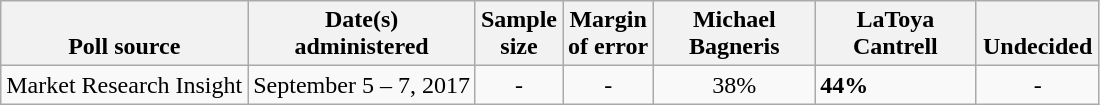<table class="wikitable">
<tr valign=bottom>
<th>Poll source</th>
<th>Date(s)<br>administered</th>
<th>Sample<br>size</th>
<th>Margin<br>of error</th>
<th style="width:100px;">Michael<br> Bagneris</th>
<th style="width:100px;">LaToya<br>Cantrell</th>
<th style="width:75px;">Undecided</th>
</tr>
<tr>
<td>Market Research Insight</td>
<td align=center>September 5 – 7, 2017</td>
<td align=center>-</td>
<td align=center>-</td>
<td align=center>38%</td>
<td><strong>44%</strong></td>
<td align=center>-</td>
</tr>
</table>
